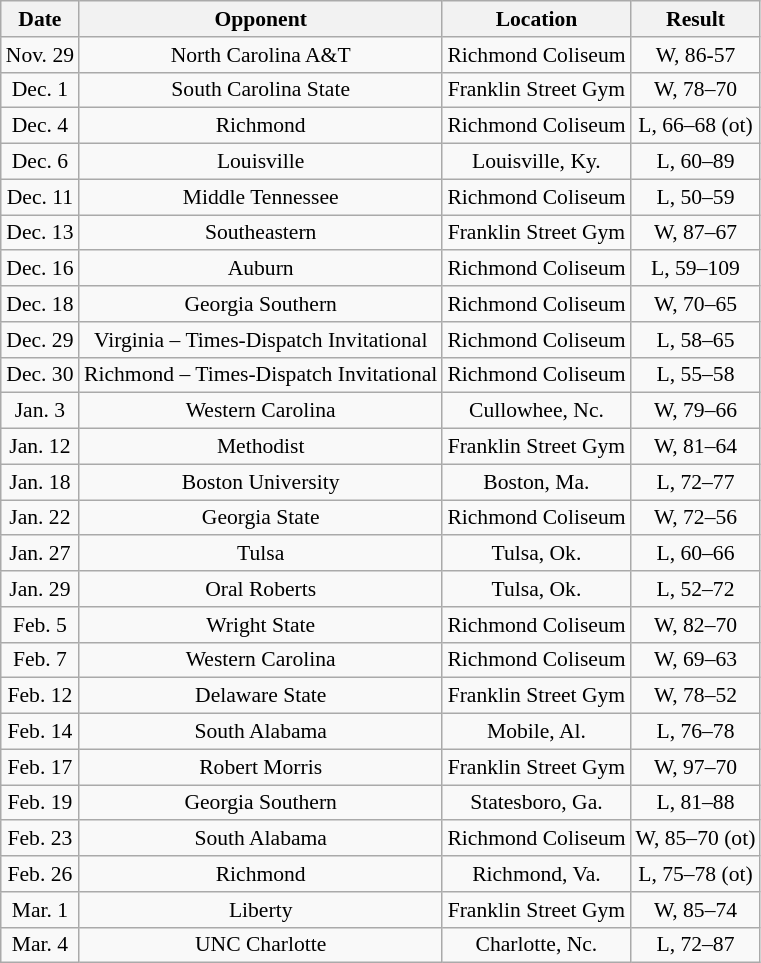<table class="wikitable" style="text-align: center; font-size: 90%;">
<tr>
<th>Date</th>
<th>Opponent</th>
<th>Location</th>
<th>Result</th>
</tr>
<tr>
<td>Nov. 29</td>
<td>North Carolina A&T</td>
<td>Richmond Coliseum</td>
<td>W, 86-57</td>
</tr>
<tr>
<td>Dec. 1</td>
<td>South Carolina State</td>
<td>Franklin Street Gym</td>
<td>W, 78–70</td>
</tr>
<tr>
<td>Dec. 4</td>
<td>Richmond</td>
<td>Richmond Coliseum</td>
<td>L, 66–68 (ot)</td>
</tr>
<tr>
<td>Dec. 6</td>
<td>Louisville</td>
<td>Louisville, Ky.</td>
<td>L, 60–89</td>
</tr>
<tr>
<td>Dec. 11</td>
<td>Middle Tennessee</td>
<td>Richmond Coliseum</td>
<td>L, 50–59</td>
</tr>
<tr>
<td>Dec. 13</td>
<td>Southeastern</td>
<td>Franklin Street Gym</td>
<td>W, 87–67</td>
</tr>
<tr>
<td>Dec. 16</td>
<td>Auburn</td>
<td>Richmond Coliseum</td>
<td>L, 59–109</td>
</tr>
<tr>
<td>Dec. 18</td>
<td>Georgia Southern</td>
<td>Richmond Coliseum</td>
<td>W, 70–65</td>
</tr>
<tr>
<td>Dec. 29</td>
<td>Virginia – Times-Dispatch Invitational</td>
<td>Richmond Coliseum</td>
<td>L, 58–65</td>
</tr>
<tr>
<td>Dec. 30</td>
<td>Richmond – Times-Dispatch Invitational</td>
<td>Richmond Coliseum</td>
<td>L, 55–58</td>
</tr>
<tr>
<td>Jan. 3</td>
<td>Western Carolina</td>
<td>Cullowhee, Nc.</td>
<td>W, 79–66</td>
</tr>
<tr>
<td>Jan. 12</td>
<td>Methodist</td>
<td>Franklin Street Gym</td>
<td>W, 81–64</td>
</tr>
<tr>
<td>Jan. 18</td>
<td>Boston University</td>
<td>Boston, Ma.</td>
<td>L, 72–77</td>
</tr>
<tr>
<td>Jan. 22</td>
<td>Georgia State</td>
<td>Richmond Coliseum</td>
<td>W, 72–56</td>
</tr>
<tr>
<td>Jan. 27</td>
<td>Tulsa</td>
<td>Tulsa, Ok.</td>
<td>L, 60–66</td>
</tr>
<tr>
<td>Jan. 29</td>
<td>Oral Roberts</td>
<td>Tulsa, Ok.</td>
<td>L, 52–72</td>
</tr>
<tr>
<td>Feb. 5</td>
<td>Wright State</td>
<td>Richmond Coliseum</td>
<td>W, 82–70</td>
</tr>
<tr>
<td>Feb. 7</td>
<td>Western Carolina</td>
<td>Richmond Coliseum</td>
<td>W, 69–63</td>
</tr>
<tr>
<td>Feb. 12</td>
<td>Delaware State</td>
<td>Franklin Street Gym</td>
<td>W, 78–52</td>
</tr>
<tr>
<td>Feb. 14</td>
<td>South Alabama</td>
<td>Mobile, Al.</td>
<td>L, 76–78</td>
</tr>
<tr>
<td>Feb. 17</td>
<td>Robert Morris</td>
<td>Franklin Street Gym</td>
<td>W, 97–70</td>
</tr>
<tr>
<td>Feb. 19</td>
<td>Georgia Southern</td>
<td>Statesboro, Ga.</td>
<td>L, 81–88</td>
</tr>
<tr>
<td>Feb. 23</td>
<td>South Alabama</td>
<td>Richmond Coliseum</td>
<td>W, 85–70 (ot)</td>
</tr>
<tr>
<td>Feb. 26</td>
<td>Richmond</td>
<td>Richmond, Va.</td>
<td>L, 75–78 (ot)</td>
</tr>
<tr>
<td>Mar. 1</td>
<td>Liberty</td>
<td>Franklin Street Gym</td>
<td>W, 85–74</td>
</tr>
<tr>
<td>Mar. 4</td>
<td>UNC Charlotte</td>
<td>Charlotte, Nc.</td>
<td>L, 72–87</td>
</tr>
</table>
